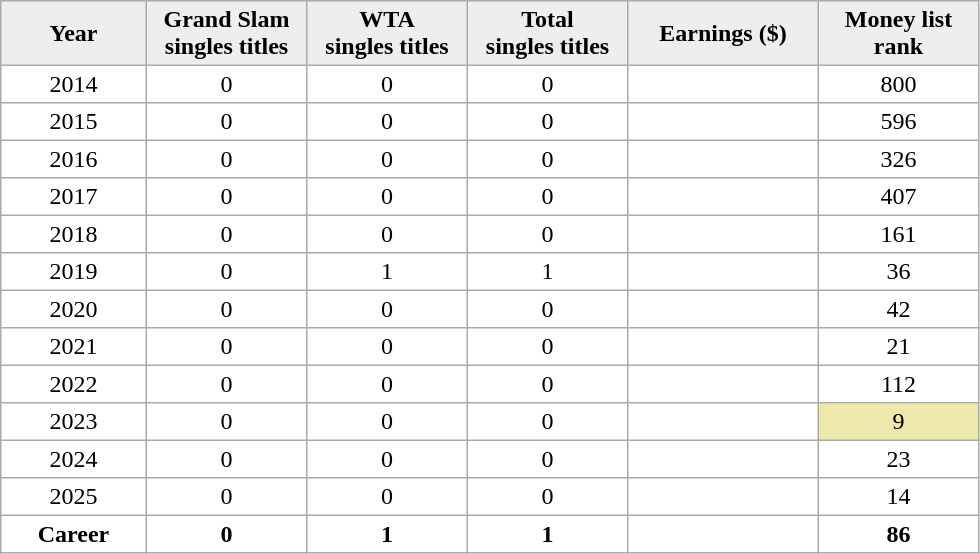<table cellpadding=3 cellspacing=0 border=1 style=border:#aaa;solid:1px;border-collapse:collapse;text-align:center;>
<tr style=background:#eee;font-weight:bold>
<td width="90">Year</td>
<td width="100">Grand Slam <br> singles titles</td>
<td width="100">WTA <br> singles titles</td>
<td width="100">Total <br> singles titles</td>
<td width="120">Earnings ($)</td>
<td width="100">Money list rank</td>
</tr>
<tr>
<td>2014</td>
<td>0</td>
<td>0</td>
<td>0</td>
<td align=right></td>
<td>800</td>
</tr>
<tr>
<td>2015</td>
<td>0</td>
<td>0</td>
<td>0</td>
<td align="right"></td>
<td>596</td>
</tr>
<tr>
<td>2016</td>
<td>0</td>
<td>0</td>
<td>0</td>
<td align="right"></td>
<td>326</td>
</tr>
<tr>
<td>2017</td>
<td>0</td>
<td>0</td>
<td>0</td>
<td align="right"></td>
<td>407</td>
</tr>
<tr>
<td>2018</td>
<td>0</td>
<td>0</td>
<td>0</td>
<td align="right"></td>
<td>161</td>
</tr>
<tr>
<td>2019</td>
<td>0</td>
<td>1</td>
<td>1</td>
<td align="right"></td>
<td>36</td>
</tr>
<tr>
<td>2020</td>
<td>0</td>
<td>0</td>
<td>0</td>
<td align="right"></td>
<td>42</td>
</tr>
<tr>
<td>2021</td>
<td>0</td>
<td>0</td>
<td>0</td>
<td align="right"></td>
<td>21</td>
</tr>
<tr>
<td>2022</td>
<td>0</td>
<td>0</td>
<td>0</td>
<td align=right></td>
<td>112</td>
</tr>
<tr>
<td>2023</td>
<td>0</td>
<td>0</td>
<td>0</td>
<td align=right></td>
<td bgcolor=eee8aa>9</td>
</tr>
<tr>
<td>2024</td>
<td>0</td>
<td>0</td>
<td>0</td>
<td align=right></td>
<td>23</td>
</tr>
<tr>
<td>2025</td>
<td>0</td>
<td>0</td>
<td>0</td>
<td align=right></td>
<td>14</td>
</tr>
<tr style="font-weight:bold">
<td>Career</td>
<td>0</td>
<td>1</td>
<td>1</td>
<td align=right></td>
<td>86</td>
</tr>
</table>
